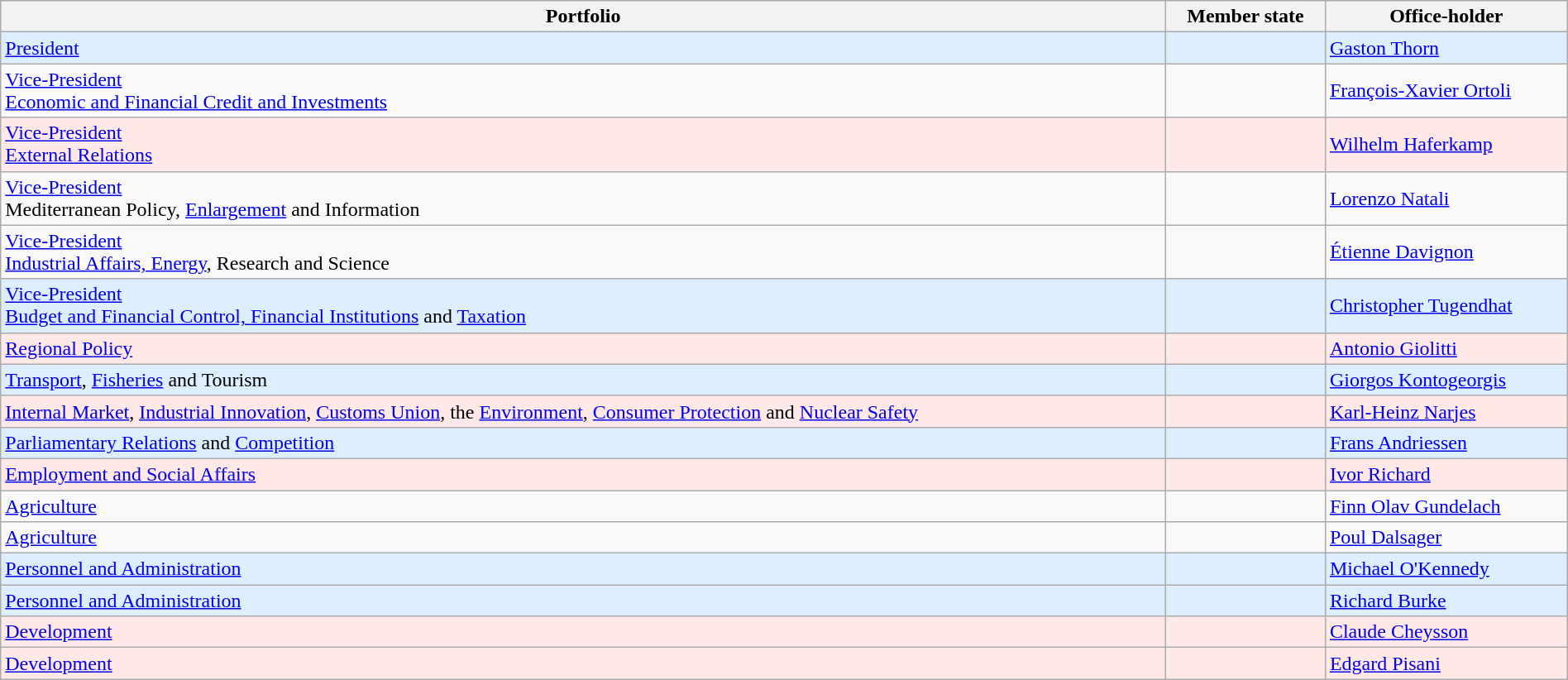<table class=wikitable width=100%>
<tr>
<th>Portfolio</th>
<th>Member state</th>
<th>Office-holder</th>
</tr>
<tr --- bgcolor=#DDEEFF>
<td><a href='#'>President</a> </td>
<td></td>
<td><a href='#'>Gaston Thorn</a></td>
</tr>
<tr>
<td><a href='#'>Vice-President</a><br><a href='#'>Economic and Financial
Credit and Investments</a></td>
<td></td>
<td><a href='#'>François-Xavier Ortoli</a></td>
</tr>
<tr --- bgcolor=#FFE8E8>
<td><a href='#'>Vice-President</a><br><a href='#'>External Relations</a> </td>
<td></td>
<td><a href='#'>Wilhelm Haferkamp</a></td>
</tr>
<tr>
<td><a href='#'>Vice-President</a><br>Mediterranean Policy, <a href='#'>Enlargement</a> and Information</td>
<td></td>
<td><a href='#'>Lorenzo Natali</a></td>
</tr>
<tr>
<td><a href='#'>Vice-President</a><br><a href='#'>Industrial Affairs, Energy</a>, Research and Science </td>
<td></td>
<td><a href='#'>Étienne Davignon</a></td>
</tr>
<tr --- bgcolor=#DDEEFF>
<td><a href='#'>Vice-President</a><br><a href='#'>Budget and Financial Control, Financial Institutions</a> and <a href='#'>Taxation</a></td>
<td></td>
<td><a href='#'>Christopher Tugendhat</a></td>
</tr>
<tr --- bgcolor=#FFE8E8>
<td><a href='#'>Regional Policy</a> </td>
<td></td>
<td><a href='#'>Antonio Giolitti</a></td>
</tr>
<tr --- bgcolor=#DDEEFF>
<td><a href='#'>Transport</a>, <a href='#'>Fisheries</a> and Tourism</td>
<td></td>
<td><a href='#'>Giorgos Kontogeorgis</a></td>
</tr>
<tr --- bgcolor=#FFE8E8>
<td><a href='#'>Internal Market</a>, <a href='#'>Industrial Innovation</a>, <a href='#'>Customs Union</a>, the <a href='#'>Environment</a>, <a href='#'>Consumer Protection</a> and <a href='#'>Nuclear Safety</a></td>
<td></td>
<td><a href='#'>Karl-Heinz Narjes</a></td>
</tr>
<tr --- bgcolor=#DDEEFF>
<td><a href='#'>Parliamentary Relations</a> and <a href='#'>Competition</a></td>
<td></td>
<td><a href='#'>Frans Andriessen</a></td>
</tr>
<tr --- bgcolor=#FFE8E8>
<td><a href='#'>Employment and Social Affairs</a> </td>
<td></td>
<td><a href='#'>Ivor Richard</a></td>
</tr>
<tr>
<td><a href='#'>Agriculture</a></td>
<td></td>
<td><a href='#'>Finn Olav Gundelach</a> </td>
</tr>
<tr>
<td><a href='#'>Agriculture</a></td>
<td></td>
<td><a href='#'>Poul Dalsager</a> </td>
</tr>
<tr --- bgcolor=#DDEEFF>
<td><a href='#'>Personnel and Administration</a> </td>
<td></td>
<td><a href='#'>Michael O'Kennedy</a> </td>
</tr>
<tr --- bgcolor=#DDEEFF>
<td><a href='#'>Personnel and Administration</a> </td>
<td></td>
<td><a href='#'>Richard Burke</a> </td>
</tr>
<tr --- bgcolor=#FFE8E8>
<td><a href='#'>Development</a></td>
<td></td>
<td><a href='#'>Claude Cheysson</a> </td>
</tr>
<tr --- bgcolor=#FFE8E8>
<td><a href='#'>Development</a></td>
<td></td>
<td><a href='#'>Edgard Pisani</a> </td>
</tr>
</table>
